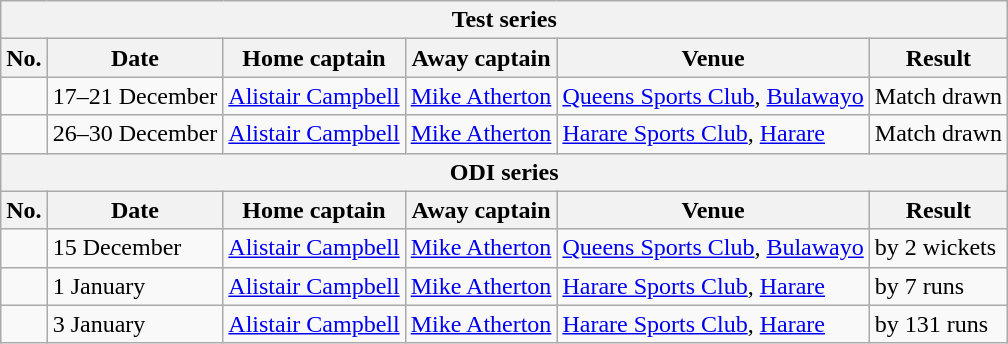<table class="wikitable">
<tr>
<th colspan="9">Test series</th>
</tr>
<tr>
<th>No.</th>
<th>Date</th>
<th>Home captain</th>
<th>Away captain</th>
<th>Venue</th>
<th>Result</th>
</tr>
<tr>
<td></td>
<td>17–21 December</td>
<td><a href='#'>Alistair Campbell</a></td>
<td><a href='#'>Mike Atherton</a></td>
<td><a href='#'>Queens Sports Club</a>, <a href='#'>Bulawayo</a></td>
<td>Match drawn</td>
</tr>
<tr>
<td></td>
<td>26–30 December</td>
<td><a href='#'>Alistair Campbell</a></td>
<td><a href='#'>Mike Atherton</a></td>
<td><a href='#'>Harare Sports Club</a>, <a href='#'>Harare</a></td>
<td>Match drawn</td>
</tr>
<tr>
<th colspan="9">ODI series</th>
</tr>
<tr>
<th>No.</th>
<th>Date</th>
<th>Home captain</th>
<th>Away captain</th>
<th>Venue</th>
<th>Result</th>
</tr>
<tr>
<td></td>
<td>15 December</td>
<td><a href='#'>Alistair Campbell</a></td>
<td><a href='#'>Mike Atherton</a></td>
<td><a href='#'>Queens Sports Club</a>, <a href='#'>Bulawayo</a></td>
<td> by 2 wickets</td>
</tr>
<tr>
<td></td>
<td>1 January</td>
<td><a href='#'>Alistair Campbell</a></td>
<td><a href='#'>Mike Atherton</a></td>
<td><a href='#'>Harare Sports Club</a>, <a href='#'>Harare</a></td>
<td> by 7 runs</td>
</tr>
<tr>
<td></td>
<td>3 January</td>
<td><a href='#'>Alistair Campbell</a></td>
<td><a href='#'>Mike Atherton</a></td>
<td><a href='#'>Harare Sports Club</a>, <a href='#'>Harare</a></td>
<td> by 131 runs</td>
</tr>
</table>
